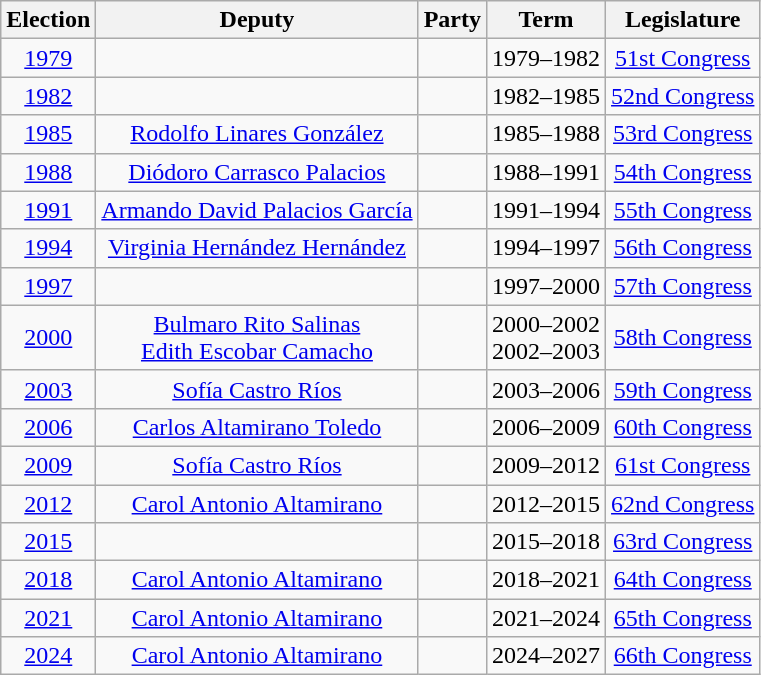<table class="wikitable sortable" style="text-align: center">
<tr>
<th>Election</th>
<th class="unsortable">Deputy</th>
<th class="unsortable">Party</th>
<th class="unsortable">Term</th>
<th class="unsortable">Legislature</th>
</tr>
<tr>
<td><a href='#'>1979</a></td>
<td></td>
<td></td>
<td>1979–1982</td>
<td><a href='#'>51st Congress</a></td>
</tr>
<tr>
<td><a href='#'>1982</a></td>
<td></td>
<td></td>
<td>1982–1985</td>
<td><a href='#'>52nd Congress</a></td>
</tr>
<tr>
<td><a href='#'>1985</a></td>
<td><a href='#'>Rodolfo Linares González</a></td>
<td></td>
<td>1985–1988</td>
<td><a href='#'>53rd Congress</a></td>
</tr>
<tr>
<td><a href='#'>1988</a></td>
<td><a href='#'>Diódoro Carrasco Palacios</a></td>
<td></td>
<td>1988–1991</td>
<td><a href='#'>54th Congress</a></td>
</tr>
<tr>
<td><a href='#'>1991</a></td>
<td><a href='#'>Armando David Palacios García</a></td>
<td></td>
<td>1991–1994</td>
<td><a href='#'>55th Congress</a></td>
</tr>
<tr>
<td><a href='#'>1994</a></td>
<td><a href='#'>Virginia Hernández Hernández</a></td>
<td></td>
<td>1994–1997</td>
<td><a href='#'>56th Congress</a></td>
</tr>
<tr>
<td><a href='#'>1997</a></td>
<td></td>
<td></td>
<td>1997–2000</td>
<td><a href='#'>57th Congress</a></td>
</tr>
<tr>
<td><a href='#'>2000</a></td>
<td><a href='#'>Bulmaro Rito Salinas</a><br><a href='#'>Edith Escobar Camacho</a></td>
<td></td>
<td>2000–2002<br>2002–2003</td>
<td><a href='#'>58th Congress</a></td>
</tr>
<tr>
<td><a href='#'>2003</a></td>
<td><a href='#'>Sofía Castro Ríos</a></td>
<td></td>
<td>2003–2006</td>
<td><a href='#'>59th Congress</a></td>
</tr>
<tr>
<td><a href='#'>2006</a></td>
<td><a href='#'>Carlos Altamirano Toledo</a></td>
<td></td>
<td>2006–2009</td>
<td><a href='#'>60th Congress</a></td>
</tr>
<tr>
<td><a href='#'>2009</a></td>
<td><a href='#'>Sofía Castro Ríos</a></td>
<td></td>
<td>2009–2012</td>
<td><a href='#'>61st Congress</a></td>
</tr>
<tr>
<td><a href='#'>2012</a></td>
<td><a href='#'>Carol Antonio Altamirano</a></td>
<td></td>
<td>2012–2015</td>
<td><a href='#'>62nd Congress</a></td>
</tr>
<tr>
<td><a href='#'>2015</a></td>
<td></td>
<td></td>
<td>2015–2018</td>
<td><a href='#'>63rd Congress</a></td>
</tr>
<tr>
<td><a href='#'>2018</a></td>
<td><a href='#'>Carol Antonio Altamirano</a></td>
<td></td>
<td>2018–2021</td>
<td><a href='#'>64th Congress</a></td>
</tr>
<tr>
<td><a href='#'>2021</a></td>
<td><a href='#'>Carol Antonio Altamirano</a></td>
<td></td>
<td>2021–2024</td>
<td><a href='#'>65th Congress</a></td>
</tr>
<tr>
<td><a href='#'>2024</a></td>
<td><a href='#'>Carol Antonio Altamirano</a></td>
<td></td>
<td>2024–2027</td>
<td><a href='#'>66th Congress</a></td>
</tr>
</table>
